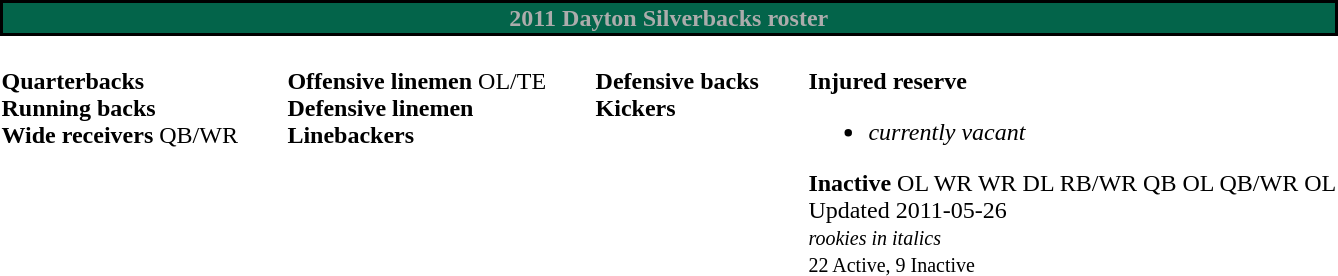<table class="toccolours" style="text-align: left;">
<tr>
<th colspan="7" style="background:#03644A; border:2px solid black; color:#ACACAC; text-align:center;"><strong>2011 Dayton Silverbacks roster</strong></th>
</tr>
<tr>
<td valign="top"><br><strong>Quarterbacks</strong>

<br><strong>Running backs</strong>
<br><strong>Wide receivers</strong>



 QB/WR</td>
<td width="25"> </td>
<td valign="top"><br><strong>Offensive linemen</strong>
 OL/TE

<br><strong>Defensive linemen</strong>


<br><strong>Linebackers</strong>

</td>
<td width="25"> </td>
<td valign="top"><br><strong>Defensive backs</strong>




<br><strong>Kickers</strong>
</td>
<td width="25"> </td>
<td valign="top"><br><strong>Injured reserve</strong><ul><li><em>currently vacant</em></li></ul><strong>Inactive</strong>
 OL
 WR
 WR
 DL
 RB/WR
 QB
 OL
 QB/WR
 OL<br>Updated 2011-05-26<br><small><em>rookies in italics</em></small><br>
<small>22 Active, 9 Inactive</small></td>
</tr>
</table>
